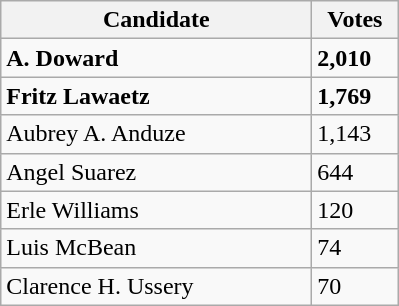<table class="wikitable">
<tr>
<th scope="col" style="width: 200px;">Candidate</th>
<th scope="col" style="width: 50px;">Votes</th>
</tr>
<tr>
<td> <strong>A. Doward</strong></td>
<td><strong>2,010</strong></td>
</tr>
<tr>
<td> <strong>Fritz Lawaetz</strong></td>
<td><strong>1,769</strong></td>
</tr>
<tr>
<td>Aubrey A. Anduze</td>
<td>1,143</td>
</tr>
<tr>
<td>Angel Suarez</td>
<td>644</td>
</tr>
<tr>
<td>Erle Williams</td>
<td>120</td>
</tr>
<tr>
<td>Luis McBean</td>
<td>74</td>
</tr>
<tr>
<td>Clarence H. Ussery</td>
<td>70</td>
</tr>
</table>
